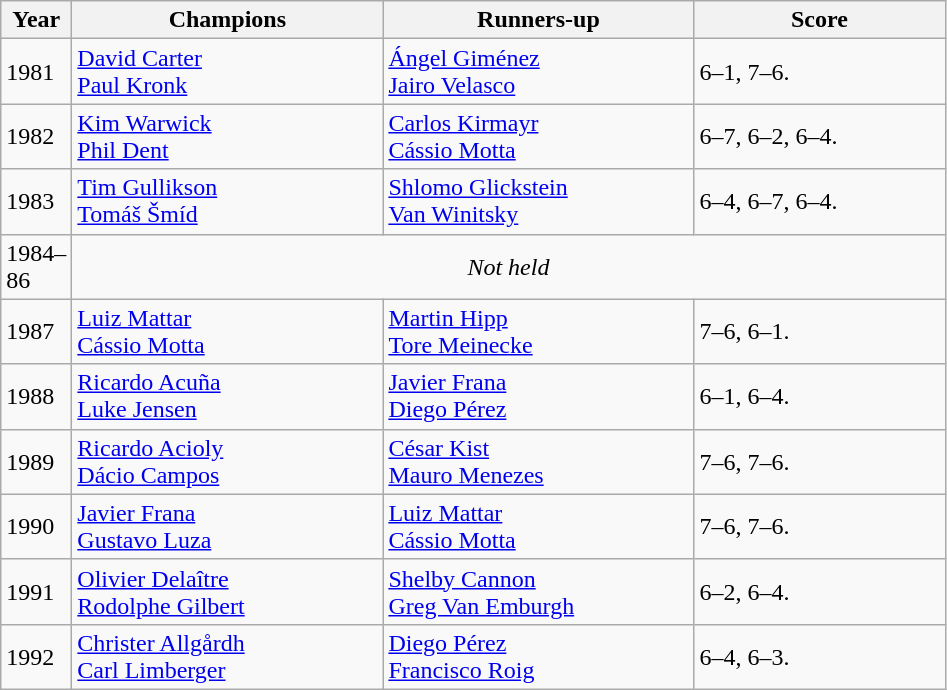<table class="wikitable">
<tr>
<th style="width:40px">Year</th>
<th style="width:200px">Champions</th>
<th style="width:200px">Runners-up</th>
<th style="width:160px" class="unsortable">Score</th>
</tr>
<tr>
<td>1981</td>
<td> <a href='#'>David Carter</a> <br>  <a href='#'>Paul Kronk</a></td>
<td> <a href='#'>Ángel Giménez</a> <br>  <a href='#'>Jairo Velasco</a></td>
<td>6–1, 7–6.</td>
</tr>
<tr>
<td>1982</td>
<td> <a href='#'>Kim Warwick</a> <br>  <a href='#'>Phil Dent</a></td>
<td> <a href='#'>Carlos Kirmayr</a> <br>  <a href='#'>Cássio Motta</a></td>
<td>6–7, 6–2, 6–4.</td>
</tr>
<tr>
<td>1983</td>
<td> <a href='#'>Tim Gullikson</a> <br>  <a href='#'>Tomáš Šmíd</a></td>
<td> <a href='#'>Shlomo Glickstein</a> <br>  <a href='#'>Van Winitsky</a></td>
<td>6–4, 6–7, 6–4.</td>
</tr>
<tr>
<td>1984–86</td>
<td colspan=3 align=center><em>Not held</em></td>
</tr>
<tr>
<td>1987</td>
<td> <a href='#'>Luiz Mattar</a> <br>  <a href='#'>Cássio Motta</a></td>
<td> <a href='#'>Martin Hipp</a> <br>  <a href='#'>Tore Meinecke</a></td>
<td>7–6, 6–1.</td>
</tr>
<tr>
<td>1988</td>
<td> <a href='#'>Ricardo Acuña</a> <br>  <a href='#'>Luke Jensen</a></td>
<td> <a href='#'>Javier Frana</a> <br>  <a href='#'>Diego Pérez</a></td>
<td>6–1, 6–4.</td>
</tr>
<tr>
<td>1989</td>
<td> <a href='#'>Ricardo Acioly</a> <br>  <a href='#'>Dácio Campos</a></td>
<td> <a href='#'>César Kist</a> <br>  <a href='#'>Mauro Menezes</a></td>
<td>7–6, 7–6.</td>
</tr>
<tr>
<td>1990</td>
<td> <a href='#'>Javier Frana</a> <br>  <a href='#'>Gustavo Luza</a></td>
<td> <a href='#'>Luiz Mattar</a> <br>  <a href='#'>Cássio Motta</a></td>
<td>7–6, 7–6.</td>
</tr>
<tr>
<td>1991</td>
<td> <a href='#'>Olivier Delaître</a> <br>  <a href='#'>Rodolphe Gilbert</a></td>
<td> <a href='#'>Shelby Cannon</a> <br>  <a href='#'>Greg Van Emburgh</a></td>
<td>6–2, 6–4.</td>
</tr>
<tr>
<td>1992</td>
<td> <a href='#'>Christer Allgårdh</a> <br>  <a href='#'>Carl Limberger</a></td>
<td> <a href='#'>Diego Pérez</a> <br>  <a href='#'>Francisco Roig</a></td>
<td>6–4, 6–3.</td>
</tr>
</table>
